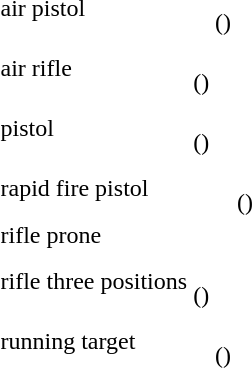<table>
<tr>
<td>air pistol<br></td>
<td></td>
<td><br>()</td>
<td></td>
</tr>
<tr>
<td>air rifle<br></td>
<td><br>()</td>
<td></td>
<td></td>
</tr>
<tr>
<td>pistol<br></td>
<td><br>()</td>
<td></td>
<td></td>
</tr>
<tr>
<td>rapid fire pistol<br></td>
<td></td>
<td></td>
<td><br>()</td>
</tr>
<tr>
<td>rifle prone<br></td>
<td></td>
<td></td>
<td></td>
</tr>
<tr>
<td>rifle three positions<br></td>
<td><br>()</td>
<td></td>
<td></td>
</tr>
<tr>
<td>running target<br></td>
<td></td>
<td><br>()</td>
<td></td>
</tr>
</table>
